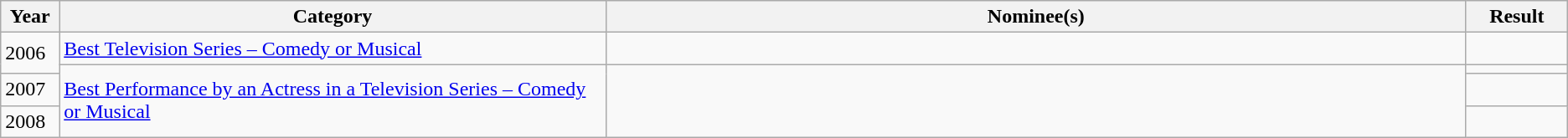<table class="wikitable">
<tr>
<th width="2%">Year</th>
<th width="27%">Category</th>
<th width="42.5%">Nominee(s)</th>
<th width="5%">Result</th>
</tr>
<tr>
<td rowspan="2">2006</td>
<td><a href='#'>Best Television Series – Comedy or Musical</a></td>
<td></td>
<td></td>
</tr>
<tr>
<td rowspan="3"><a href='#'>Best Performance by an Actress in a Television Series – Comedy or Musical</a></td>
<td rowspan="3"></td>
<td></td>
</tr>
<tr>
<td>2007</td>
<td></td>
</tr>
<tr>
<td>2008</td>
<td></td>
</tr>
</table>
